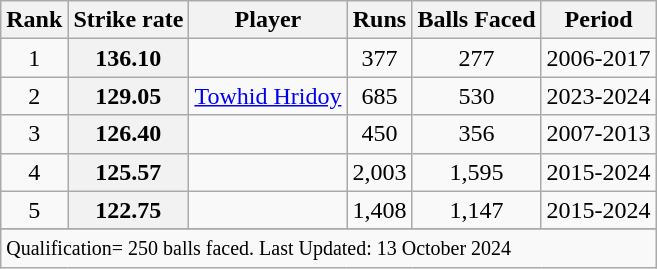<table class="wikitable plainrowheaders sortable">
<tr>
<th scope=col>Rank</th>
<th scope=col>Strike rate</th>
<th scope=col>Player</th>
<th scope=col>Runs</th>
<th scope=col>Balls Faced</th>
<th scope=col>Period</th>
</tr>
<tr>
<td align=center>1</td>
<th scope=row style=text-align:center;>136.10</th>
<td></td>
<td align=center>377</td>
<td align=center>277</td>
<td>2006-2017</td>
</tr>
<tr>
<td align=center>2</td>
<th scope=row style=text-align:center;>129.05</th>
<td><a href='#'>Towhid Hridoy</a></td>
<td align=center>685</td>
<td align=center>530</td>
<td>2023-2024</td>
</tr>
<tr>
<td align=center>3</td>
<th scope=row style=text-align:center;>126.40</th>
<td></td>
<td align=center>450</td>
<td align=center>356</td>
<td>2007-2013</td>
</tr>
<tr>
<td align=center>4</td>
<th scope=row style=text-align:center;>125.57</th>
<td></td>
<td align=center>2,003</td>
<td align=center>1,595</td>
<td>2015-2024</td>
</tr>
<tr>
<td align=center>5</td>
<th scope=row style=text-align:center;>122.75</th>
<td></td>
<td align=center>1,408</td>
<td align=center>1,147</td>
<td>2015-2024</td>
</tr>
<tr>
</tr>
<tr class=sortbottom>
<td colspan=6><small>Qualification= 250 balls faced. Last Updated: 13 October 2024</small></td>
</tr>
</table>
